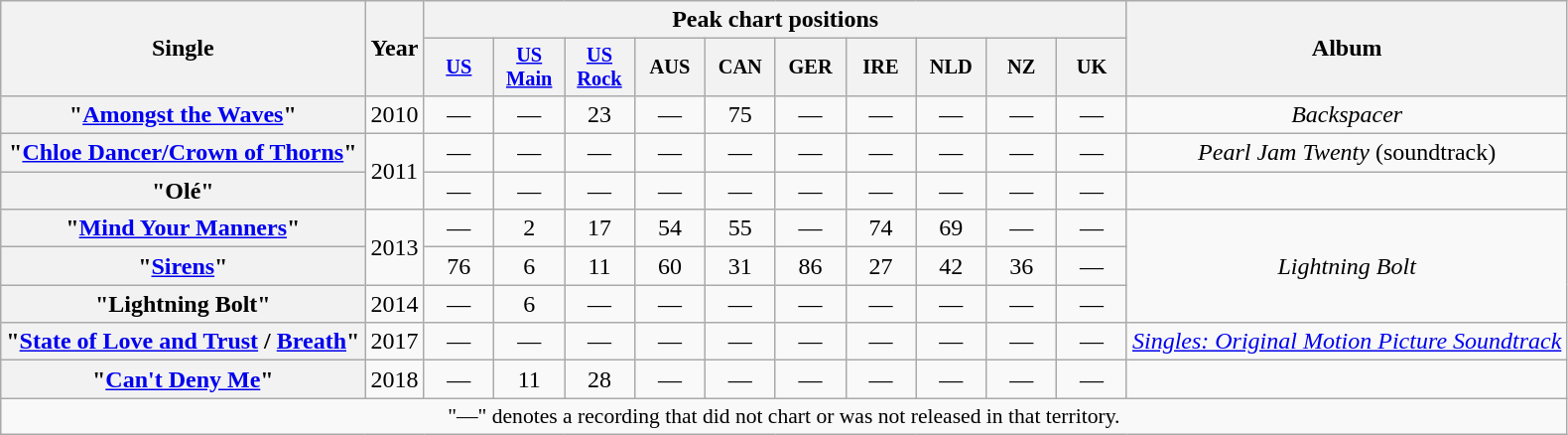<table class="wikitable plainrowheaders" style="text-align:center;">
<tr>
<th scope="col" rowspan="2">Single</th>
<th scope="col" rowspan="2">Year</th>
<th scope="col" colspan="10">Peak chart positions</th>
<th scope="col" rowspan="2">Album</th>
</tr>
<tr>
<th style="width:3em;font-size:85%"><a href='#'>US</a> <br></th>
<th style="width:3em;font-size:85%"><a href='#'>US<br> Main</a><br></th>
<th style="width:3em;font-size:85%"><a href='#'>US<br>Rock</a><br></th>
<th style="width:3em;font-size:85%">AUS<br></th>
<th style="width:3em;font-size:85%">CAN<br></th>
<th style="width:3em;font-size:85%">GER<br></th>
<th style="width:3em;font-size:85%">IRE<br></th>
<th style="width:3em;font-size:85%">NLD<br></th>
<th style="width:3em;font-size:85%">NZ<br></th>
<th style="width:3em;font-size:85%">UK<br></th>
</tr>
<tr>
<th scope="row">"<a href='#'>Amongst the Waves</a>"</th>
<td>2010</td>
<td>—</td>
<td>—</td>
<td>23</td>
<td>—</td>
<td>75</td>
<td>—</td>
<td>—</td>
<td>—</td>
<td>—</td>
<td>—</td>
<td><em>Backspacer</em></td>
</tr>
<tr>
<th scope="row">"<a href='#'>Chloe Dancer/Crown of Thorns</a>"</th>
<td rowspan="2">2011</td>
<td>—</td>
<td>—</td>
<td>—</td>
<td>—</td>
<td>—</td>
<td>—</td>
<td>—</td>
<td>—</td>
<td>—</td>
<td>—</td>
<td><em>Pearl Jam Twenty</em> (soundtrack)</td>
</tr>
<tr>
<th scope="row">"Olé"</th>
<td>—</td>
<td>—</td>
<td>—</td>
<td>—</td>
<td>—</td>
<td>—</td>
<td>—</td>
<td>—</td>
<td>—</td>
<td>—</td>
<td></td>
</tr>
<tr>
<th scope="row">"<a href='#'>Mind Your Manners</a>"</th>
<td rowspan="2">2013</td>
<td>—</td>
<td>2</td>
<td>17</td>
<td>54</td>
<td>55</td>
<td>—</td>
<td>74</td>
<td>69</td>
<td>—</td>
<td>—</td>
<td rowspan="3"><em>Lightning Bolt</em></td>
</tr>
<tr>
<th scope="row">"<a href='#'>Sirens</a>"</th>
<td>76</td>
<td>6</td>
<td>11</td>
<td>60</td>
<td>31</td>
<td>86</td>
<td>27</td>
<td>42</td>
<td>36</td>
<td>—</td>
</tr>
<tr>
<th scope="row">"Lightning Bolt"</th>
<td>2014</td>
<td>—</td>
<td>6</td>
<td>—</td>
<td>—</td>
<td>—</td>
<td>—</td>
<td>—</td>
<td>—</td>
<td>—</td>
<td>—</td>
</tr>
<tr>
<th scope="row">"<a href='#'>State of Love and Trust</a> / <a href='#'>Breath</a>"</th>
<td>2017</td>
<td>—</td>
<td>—</td>
<td>—</td>
<td>—</td>
<td>—</td>
<td>—</td>
<td>—</td>
<td>—</td>
<td>—</td>
<td>—</td>
<td><em><a href='#'>Singles: Original Motion Picture Soundtrack</a></em></td>
</tr>
<tr>
<th scope="row">"<a href='#'>Can't Deny Me</a>"</th>
<td>2018</td>
<td>—</td>
<td>11</td>
<td>28</td>
<td>—</td>
<td>—</td>
<td>—</td>
<td>—</td>
<td>—</td>
<td>—</td>
<td>—</td>
<td></td>
</tr>
<tr>
<td colspan="16" style="font-size:90%">"—" denotes a recording that did not chart or was not released in that territory.</td>
</tr>
</table>
